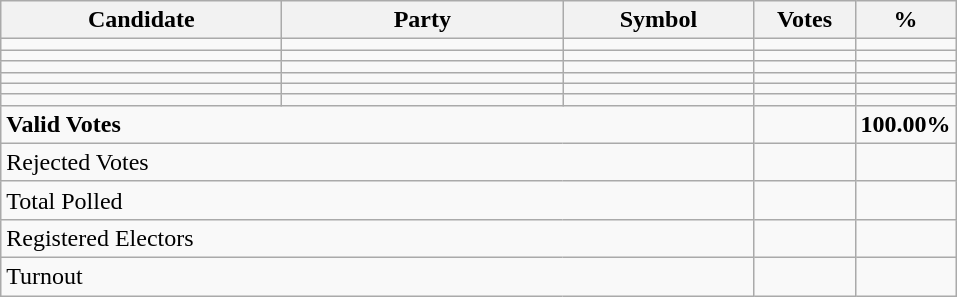<table class="wikitable" border="1" style="text-align:right;">
<tr>
<th align=left width="180">Candidate</th>
<th align=left width="180">Party</th>
<th align=left width="120">Symbol</th>
<th align=left width="60">Votes</th>
<th align=left width="60">%</th>
</tr>
<tr>
<td align=left></td>
<td align=left></td>
<td></td>
<td></td>
<td></td>
</tr>
<tr>
<td align=left></td>
<td align=left></td>
<td></td>
<td></td>
<td></td>
</tr>
<tr>
<td align=left></td>
<td align=left></td>
<td></td>
<td></td>
<td></td>
</tr>
<tr>
<td align=left></td>
<td align=left></td>
<td></td>
<td></td>
<td></td>
</tr>
<tr>
<td align=left></td>
<td align=left></td>
<td></td>
<td></td>
<td></td>
</tr>
<tr>
<td align=left></td>
<td align=left></td>
<td></td>
<td></td>
<td></td>
</tr>
<tr>
<td align=left colspan=3><strong>Valid Votes</strong></td>
<td><strong> </strong></td>
<td><strong>100.00%</strong></td>
</tr>
<tr>
<td align=left colspan=3>Rejected Votes</td>
<td></td>
<td></td>
</tr>
<tr>
<td align=left colspan=3>Total Polled</td>
<td></td>
<td></td>
</tr>
<tr>
<td align=left colspan=3>Registered Electors</td>
<td></td>
<td></td>
</tr>
<tr>
<td align=left colspan=3>Turnout</td>
<td></td>
</tr>
</table>
